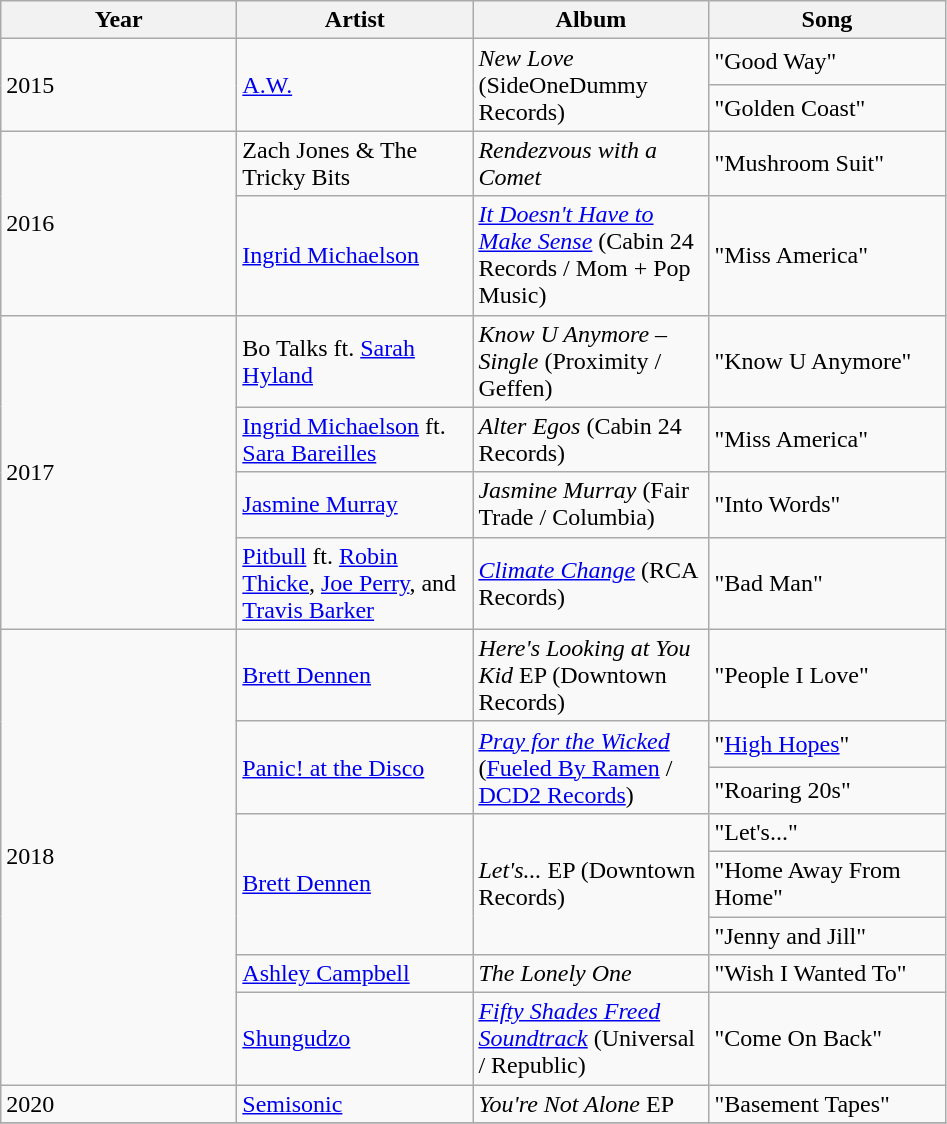<table class="wikitable">
<tr>
<th width="150">Year</th>
<th width="150">Artist</th>
<th width="150">Album</th>
<th width="150">Song</th>
</tr>
<tr>
<td rowspan="2">2015</td>
<td rowspan="2"><a href='#'>A.W.</a></td>
<td rowspan="2"><em>New Love</em> (SideOneDummy Records)</td>
<td>"Good Way"</td>
</tr>
<tr>
<td>"Golden Coast"</td>
</tr>
<tr>
<td rowspan="2">2016</td>
<td rowspan="1">Zach Jones & The Tricky Bits</td>
<td rowspan="1"><em>Rendezvous with a Comet</em></td>
<td>"Mushroom Suit"</td>
</tr>
<tr>
<td rowspan="1"><a href='#'>Ingrid Michaelson</a></td>
<td rowspan="1"><em><a href='#'>It Doesn't Have to Make Sense</a></em> (Cabin 24 Records / Mom + Pop Music)</td>
<td>"Miss America"</td>
</tr>
<tr>
<td rowspan="4">2017</td>
<td rowspan="1">Bo Talks ft. <a href='#'>Sarah Hyland</a></td>
<td rowspan="1"><em>Know U Anymore – Single</em> (Proximity / Geffen)</td>
<td>"Know U Anymore"</td>
</tr>
<tr>
<td rowspan="1"><a href='#'>Ingrid Michaelson</a> ft. <a href='#'>Sara Bareilles</a></td>
<td rowspan="1"><em>Alter Egos</em> (Cabin 24 Records)</td>
<td>"Miss America"</td>
</tr>
<tr>
<td rowspan="1"><a href='#'>Jasmine Murray</a></td>
<td rowspan="1"><em>Jasmine Murray</em> (Fair Trade / Columbia)</td>
<td>"Into Words"</td>
</tr>
<tr>
<td rowspan="1"><a href='#'>Pitbull</a> ft. <a href='#'>Robin Thicke</a>, <a href='#'>Joe Perry</a>, and <a href='#'>Travis Barker</a></td>
<td rowspan="1"><em><a href='#'>Climate Change</a></em> (RCA Records)</td>
<td>"Bad Man"</td>
</tr>
<tr>
<td rowspan="8">2018</td>
<td rowspan="1"><a href='#'>Brett Dennen</a></td>
<td rowspan="1"><em>Here's Looking at You Kid</em> EP (Downtown Records)</td>
<td>"People I Love"</td>
</tr>
<tr>
<td rowspan="2"><a href='#'>Panic! at the Disco</a></td>
<td rowspan="2"><em><a href='#'>Pray for the Wicked</a></em> (<a href='#'>Fueled By Ramen</a> / <a href='#'>DCD2 Records</a>)</td>
<td>"<a href='#'>High Hopes</a>"</td>
</tr>
<tr>
<td>"Roaring 20s"</td>
</tr>
<tr>
<td rowspan="3"><a href='#'>Brett Dennen</a></td>
<td rowspan="3"><em>Let's...</em> EP (Downtown Records)</td>
<td>"Let's..."</td>
</tr>
<tr>
<td>"Home Away From Home"</td>
</tr>
<tr>
<td>"Jenny and Jill"</td>
</tr>
<tr>
<td rowspan="1"><a href='#'>Ashley Campbell</a></td>
<td rowspan="1"><em>The Lonely One</em></td>
<td>"Wish I Wanted To"</td>
</tr>
<tr>
<td rowspan="1"><a href='#'>Shungudzo</a></td>
<td rowspan="1"><em><a href='#'>Fifty Shades Freed Soundtrack</a></em> (Universal / Republic)</td>
<td>"Come On Back"</td>
</tr>
<tr>
<td rowspan="1">2020</td>
<td rowspan="1"><a href='#'>Semisonic</a></td>
<td rowspan="1"><em>You're Not Alone</em> EP</td>
<td>"Basement Tapes"</td>
</tr>
<tr>
</tr>
</table>
